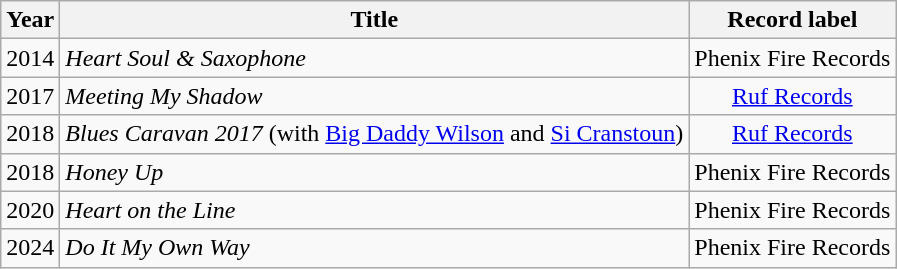<table class="wikitable sortable">
<tr>
<th>Year</th>
<th>Title</th>
<th>Record label</th>
</tr>
<tr>
<td>2014</td>
<td><em>Heart Soul & Saxophone</em></td>
<td align="center">Phenix Fire Records</td>
</tr>
<tr>
<td>2017</td>
<td><em>Meeting My Shadow</em></td>
<td align="center"><a href='#'>Ruf Records</a></td>
</tr>
<tr>
<td>2018</td>
<td><em>Blues Caravan 2017</em> (with <a href='#'>Big Daddy Wilson</a> and <a href='#'>Si Cranstoun</a>)</td>
<td align="center"><a href='#'>Ruf Records</a></td>
</tr>
<tr>
<td>2018</td>
<td><em>Honey Up</em></td>
<td align="center">Phenix Fire Records</td>
</tr>
<tr>
<td>2020</td>
<td><em>Heart on the Line</em></td>
<td align="center">Phenix Fire Records</td>
</tr>
<tr>
<td>2024</td>
<td><em>Do It My Own Way</em></td>
<td align="center">Phenix Fire Records</td>
</tr>
</table>
